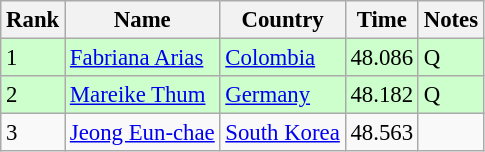<table class="wikitable" style="font-size:95%" style="text-align:center; width:35em;">
<tr>
<th>Rank</th>
<th>Name</th>
<th>Country</th>
<th>Time</th>
<th>Notes</th>
</tr>
<tr bgcolor=ccffcc>
<td>1</td>
<td align=left><a href='#'>Fabriana Arias</a></td>
<td align="left"> <a href='#'>Colombia</a></td>
<td>48.086</td>
<td>Q</td>
</tr>
<tr bgcolor=ccffcc>
<td>2</td>
<td align=left><a href='#'>Mareike Thum</a></td>
<td align="left"> <a href='#'>Germany</a></td>
<td>48.182</td>
<td>Q</td>
</tr>
<tr>
<td>3</td>
<td align=left><a href='#'>Jeong Eun-chae</a></td>
<td align="left"> <a href='#'>South Korea</a></td>
<td>48.563</td>
<td></td>
</tr>
</table>
